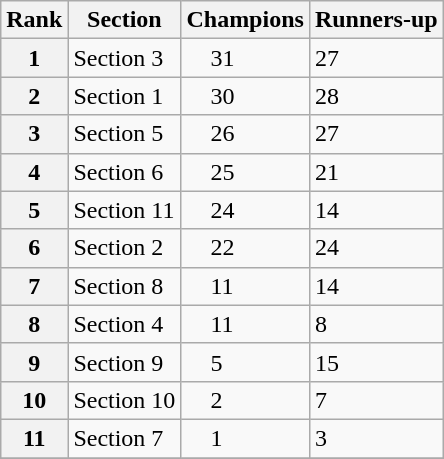<table class="wikitable">
<tr>
<th>Rank</th>
<th>Section</th>
<th>Champions</th>
<th>Runners-up</th>
</tr>
<tr>
<th>1</th>
<td>Section 3</td>
<td>    31</td>
<td>27</td>
</tr>
<tr>
<th>2</th>
<td>Section 1</td>
<td>    30</td>
<td>28</td>
</tr>
<tr>
<th>3</th>
<td>Section 5</td>
<td>    26</td>
<td>27</td>
</tr>
<tr>
<th>4</th>
<td>Section 6</td>
<td>    25</td>
<td>21</td>
</tr>
<tr>
<th>5</th>
<td>Section 11</td>
<td>    24</td>
<td>14</td>
</tr>
<tr>
<th>6</th>
<td>Section 2</td>
<td>    22</td>
<td>24</td>
</tr>
<tr>
<th>7</th>
<td>Section 8</td>
<td>    11</td>
<td>14</td>
</tr>
<tr>
<th>8</th>
<td>Section 4</td>
<td>    11</td>
<td>8</td>
</tr>
<tr>
<th>9</th>
<td>Section 9</td>
<td>    5</td>
<td>15</td>
</tr>
<tr>
<th>10</th>
<td>Section 10</td>
<td>    2</td>
<td>7</td>
</tr>
<tr>
<th>11</th>
<td>Section 7</td>
<td>    1</td>
<td>3</td>
</tr>
<tr>
</tr>
</table>
